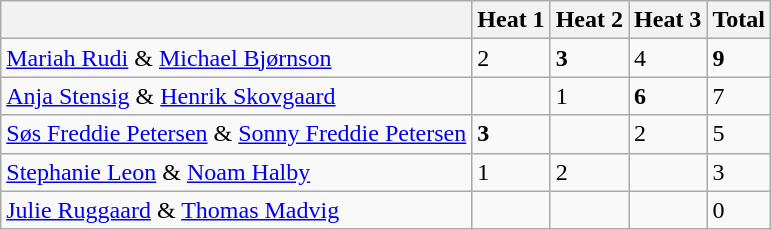<table class="wikitable">
<tr>
<th></th>
<th>Heat 1</th>
<th>Heat 2</th>
<th>Heat 3</th>
<th>Total</th>
</tr>
<tr>
<td><a href='#'>Mariah Rudi</a> & <a href='#'>Michael Bjørnson</a></td>
<td>2</td>
<td><strong>3</strong></td>
<td>4</td>
<td><strong>9</strong></td>
</tr>
<tr>
<td><a href='#'>Anja Stensig</a> & <a href='#'>Henrik Skovgaard</a></td>
<td></td>
<td>1</td>
<td><strong>6</strong></td>
<td>7</td>
</tr>
<tr>
<td><a href='#'>Søs Freddie Petersen</a> & <a href='#'>Sonny Freddie Petersen</a></td>
<td><strong>3</strong></td>
<td></td>
<td>2</td>
<td>5</td>
</tr>
<tr>
<td><a href='#'>Stephanie Leon</a> & <a href='#'>Noam Halby</a></td>
<td>1</td>
<td>2</td>
<td></td>
<td>3</td>
</tr>
<tr>
<td><a href='#'>Julie Ruggaard</a> & <a href='#'>Thomas Madvig</a></td>
<td></td>
<td></td>
<td></td>
<td>0</td>
</tr>
</table>
